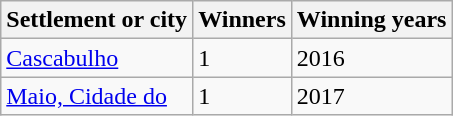<table class="wikitable">
<tr>
<th>Settlement or city</th>
<th>Winners</th>
<th>Winning years</th>
</tr>
<tr>
<td><a href='#'>Cascabulho</a></td>
<td>1</td>
<td>2016</td>
</tr>
<tr>
<td><a href='#'>Maio, Cidade do</a></td>
<td>1</td>
<td>2017</td>
</tr>
</table>
